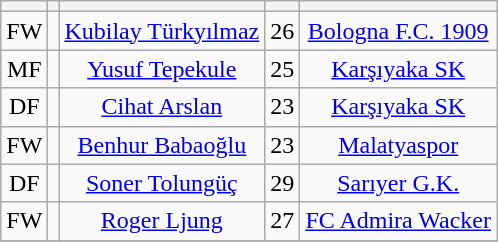<table class="wikitable sortable" style="text-align: center">
<tr>
<th></th>
<th></th>
<th></th>
<th></th>
<th></th>
</tr>
<tr>
<td>FW</td>
<td></td>
<td><a href='#'>Kubilay Türkyılmaz</a></td>
<td>26</td>
<td><a href='#'>Bologna F.C. 1909</a></td>
</tr>
<tr>
<td>MF</td>
<td></td>
<td><a href='#'>Yusuf Tepekule</a></td>
<td>25</td>
<td><a href='#'>Karşıyaka SK</a></td>
</tr>
<tr>
<td>DF</td>
<td></td>
<td><a href='#'>Cihat Arslan</a></td>
<td>23</td>
<td><a href='#'>Karşıyaka SK</a></td>
</tr>
<tr>
<td>FW</td>
<td></td>
<td><a href='#'>Benhur Babaoğlu</a></td>
<td>23</td>
<td><a href='#'>Malatyaspor</a></td>
</tr>
<tr>
<td>DF</td>
<td></td>
<td><a href='#'>Soner Tolungüç</a></td>
<td>29</td>
<td><a href='#'>Sarıyer G.K.</a></td>
</tr>
<tr>
<td>FW</td>
<td></td>
<td><a href='#'>Roger Ljung</a></td>
<td>27</td>
<td><a href='#'>FC Admira Wacker</a></td>
</tr>
<tr>
</tr>
</table>
